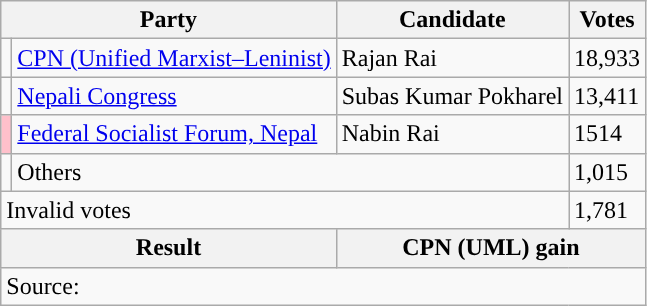<table class="wikitable">
<tr>
<th colspan="2">Party</th>
<th>Candidate</th>
<th>Votes</th>
</tr>
<tr>
<td style="background-color:"></td>
<td><a href='#'>CPN (Unified Marxist–Leninist)</a></td>
<td>Rajan Rai</td>
<td>18,933</td>
</tr>
<tr>
<td style="background-color:"></td>
<td><a href='#'>Nepali Congress</a></td>
<td>Subas Kumar Pokharel</td>
<td>13,411</td>
</tr>
<tr>
<td style="background-color:#ffc0cb"></td>
<td><a href='#'>Federal Socialist Forum, Nepal</a></td>
<td>Nabin Rai</td>
<td>1514</td>
</tr>
<tr>
<td></td>
<td colspan="2">Others</td>
<td>1,015</td>
</tr>
<tr>
<td colspan="3">Invalid votes</td>
<td>1,781</td>
</tr>
<tr>
<th colspan="2">Result</th>
<th colspan="2">CPN (UML) gain</th>
</tr>
<tr>
<td colspan="4">Source: </td>
</tr>
</table>
